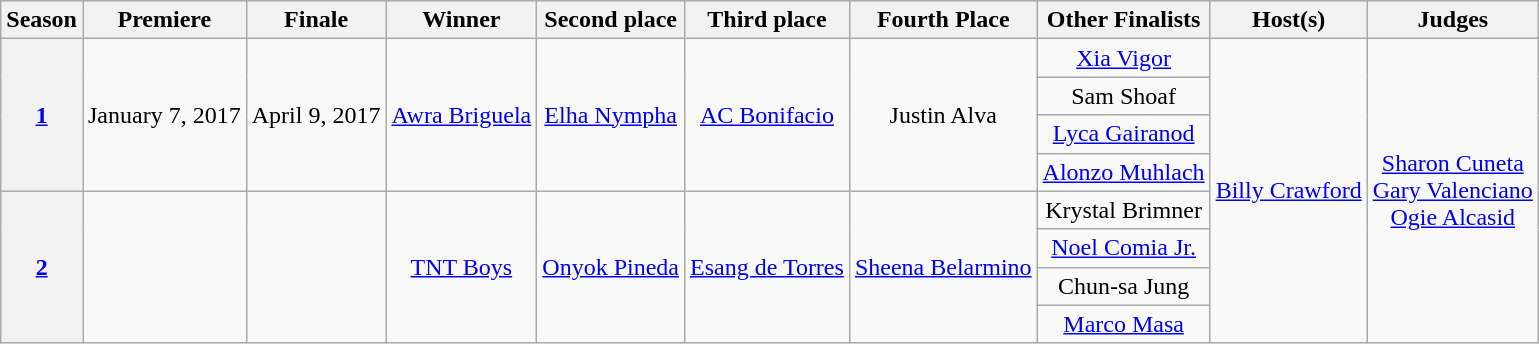<table class="wikitable" style="text-align:center;">
<tr>
<th>Season</th>
<th>Premiere</th>
<th>Finale</th>
<th>Winner</th>
<th>Second place</th>
<th>Third place</th>
<th>Fourth Place</th>
<th>Other Finalists</th>
<th>Host(s)</th>
<th>Judges</th>
</tr>
<tr>
<th rowspan="4"><a href='#'>1</a></th>
<td rowspan="4">January 7, 2017</td>
<td rowspan="4">April 9, 2017</td>
<td rowspan="4"><a href='#'>Awra Briguela</a></td>
<td rowspan="4"><a href='#'>Elha Nympha</a></td>
<td rowspan="4"><a href='#'>AC Bonifacio</a></td>
<td rowspan="4">Justin Alva</td>
<td><a href='#'>Xia Vigor</a></td>
<td rowspan="8"><a href='#'>Billy Crawford</a></td>
<td rowspan="8"><a href='#'>Sharon Cuneta</a><br><a href='#'>Gary Valenciano</a><br><a href='#'>Ogie Alcasid</a></td>
</tr>
<tr>
<td>Sam Shoaf</td>
</tr>
<tr>
<td><a href='#'>Lyca Gairanod</a></td>
</tr>
<tr>
<td><a href='#'>Alonzo Muhlach</a></td>
</tr>
<tr>
<th rowspan="4"><a href='#'>2</a></th>
<td rowspan="4"></td>
<td rowspan="4"></td>
<td rowspan="4"><a href='#'>TNT Boys</a></td>
<td rowspan="4"><a href='#'>Onyok Pineda</a></td>
<td rowspan="4"><a href='#'>Esang de Torres</a></td>
<td rowspan="4"><a href='#'>Sheena Belarmino</a></td>
<td>Krystal Brimner</td>
</tr>
<tr>
<td><a href='#'>Noel Comia Jr.</a></td>
</tr>
<tr>
<td>Chun-sa Jung</td>
</tr>
<tr>
<td><a href='#'>Marco Masa</a></td>
</tr>
</table>
